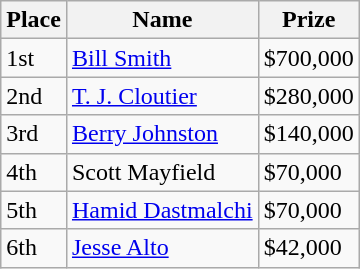<table class="wikitable">
<tr>
<th bgcolor="#FFEBAD">Place</th>
<th bgcolor="#FFEBAD">Name</th>
<th bgcolor="#FFEBAD">Prize</th>
</tr>
<tr>
<td>1st</td>
<td><a href='#'>Bill Smith</a></td>
<td>$700,000</td>
</tr>
<tr>
<td>2nd</td>
<td><a href='#'>T. J. Cloutier</a></td>
<td>$280,000</td>
</tr>
<tr>
<td>3rd</td>
<td><a href='#'>Berry Johnston</a></td>
<td>$140,000</td>
</tr>
<tr>
<td>4th</td>
<td>Scott Mayfield</td>
<td>$70,000</td>
</tr>
<tr>
<td>5th</td>
<td><a href='#'>Hamid Dastmalchi</a></td>
<td>$70,000</td>
</tr>
<tr>
<td>6th</td>
<td><a href='#'>Jesse Alto</a></td>
<td>$42,000</td>
</tr>
</table>
